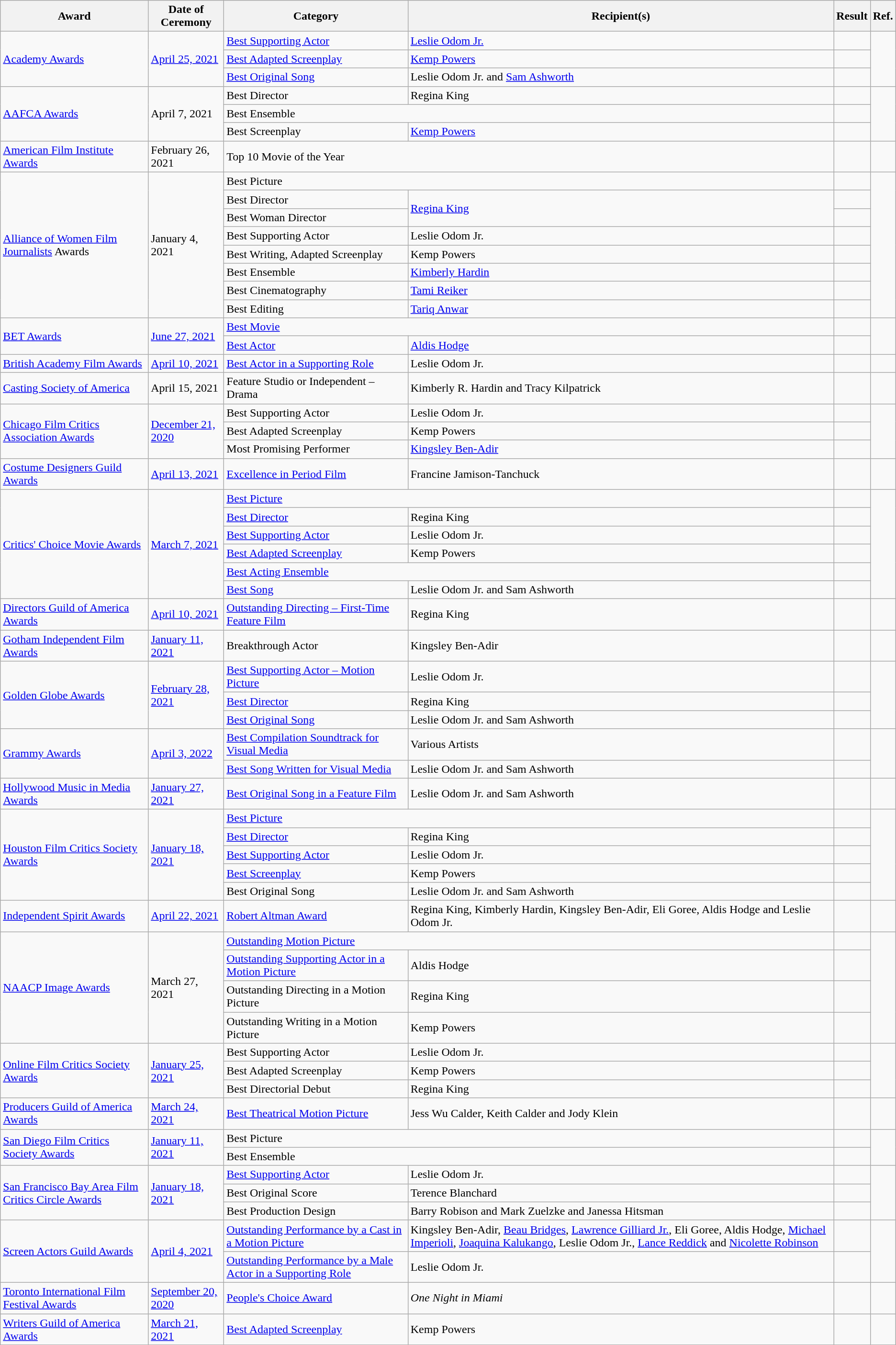<table class="wikitable sortable">
<tr>
<th>Award</th>
<th>Date of Ceremony</th>
<th>Category</th>
<th>Recipient(s)</th>
<th>Result</th>
<th>Ref.</th>
</tr>
<tr>
<td rowspan="3"><a href='#'>Academy Awards</a></td>
<td rowspan="3"><a href='#'>April 25, 2021</a></td>
<td><a href='#'>Best Supporting Actor</a></td>
<td><a href='#'>Leslie Odom Jr.</a></td>
<td></td>
<td rowspan="3"></td>
</tr>
<tr>
<td><a href='#'>Best Adapted Screenplay</a></td>
<td><a href='#'>Kemp Powers</a></td>
<td></td>
</tr>
<tr>
<td><a href='#'>Best Original Song</a></td>
<td>Leslie Odom Jr. and <a href='#'>Sam Ashworth</a></td>
<td></td>
</tr>
<tr>
<td rowspan="3"><a href='#'>AAFCA Awards</a></td>
<td rowspan="3">April 7, 2021</td>
<td>Best Director</td>
<td>Regina King</td>
<td></td>
<td rowspan="3"></td>
</tr>
<tr>
<td colspan="2">Best Ensemble</td>
<td></td>
</tr>
<tr>
<td>Best Screenplay</td>
<td><a href='#'>Kemp Powers</a></td>
<td></td>
</tr>
<tr>
<td><a href='#'>American Film Institute Awards</a></td>
<td>February 26, 2021</td>
<td colspan="2">Top 10 Movie of the Year</td>
<td></td>
<td></td>
</tr>
<tr>
<td rowspan="8"><a href='#'>Alliance of Women Film Journalists</a> Awards</td>
<td rowspan="8">January 4, 2021</td>
<td colspan="2">Best Picture</td>
<td></td>
<td rowspan="8"></td>
</tr>
<tr>
<td>Best Director</td>
<td rowspan="2"><a href='#'>Regina King</a></td>
<td></td>
</tr>
<tr>
<td>Best Woman Director</td>
<td></td>
</tr>
<tr>
<td>Best Supporting Actor</td>
<td>Leslie Odom Jr.</td>
<td></td>
</tr>
<tr>
<td>Best Writing, Adapted Screenplay</td>
<td>Kemp Powers</td>
<td></td>
</tr>
<tr>
<td>Best Ensemble</td>
<td><a href='#'>Kimberly Hardin</a></td>
<td></td>
</tr>
<tr>
<td>Best Cinematography</td>
<td><a href='#'>Tami Reiker</a></td>
<td></td>
</tr>
<tr>
<td>Best Editing</td>
<td><a href='#'>Tariq Anwar</a></td>
<td></td>
</tr>
<tr>
<td rowspan="2"><a href='#'>BET Awards</a></td>
<td rowspan="2"><a href='#'>June 27, 2021</a></td>
<td colspan="2"><a href='#'>Best Movie</a></td>
<td></td>
<td rowspan="2"></td>
</tr>
<tr>
<td><a href='#'>Best Actor</a></td>
<td><a href='#'>Aldis Hodge</a></td>
<td></td>
</tr>
<tr>
<td><a href='#'>British Academy Film Awards</a></td>
<td><a href='#'>April 10, 2021</a></td>
<td><a href='#'>Best Actor in a Supporting Role</a></td>
<td>Leslie Odom Jr.</td>
<td></td>
<td></td>
</tr>
<tr>
<td><a href='#'>Casting Society of America</a></td>
<td>April 15, 2021</td>
<td>Feature Studio or Independent – Drama</td>
<td>Kimberly R. Hardin and Tracy Kilpatrick</td>
<td></td>
<td></td>
</tr>
<tr>
<td rowspan="3"><a href='#'>Chicago Film Critics Association Awards</a></td>
<td rowspan="3"><a href='#'>December 21, 2020</a></td>
<td>Best Supporting Actor</td>
<td>Leslie Odom Jr.</td>
<td></td>
<td rowspan="3"></td>
</tr>
<tr>
<td>Best Adapted Screenplay</td>
<td>Kemp Powers</td>
<td></td>
</tr>
<tr>
<td>Most Promising Performer</td>
<td><a href='#'>Kingsley Ben-Adir</a></td>
<td></td>
</tr>
<tr>
<td><a href='#'>Costume Designers Guild Awards</a></td>
<td><a href='#'>April 13, 2021</a></td>
<td><a href='#'>Excellence in Period Film</a></td>
<td>Francine Jamison-Tanchuck</td>
<td></td>
<td></td>
</tr>
<tr>
<td rowspan="6"><a href='#'>Critics' Choice Movie Awards</a></td>
<td rowspan="6"><a href='#'>March 7, 2021</a></td>
<td colspan="2"><a href='#'>Best Picture</a></td>
<td></td>
<td rowspan="6"></td>
</tr>
<tr>
<td><a href='#'>Best Director</a></td>
<td>Regina King</td>
<td></td>
</tr>
<tr>
<td><a href='#'>Best Supporting Actor</a></td>
<td>Leslie Odom Jr.</td>
<td></td>
</tr>
<tr>
<td><a href='#'>Best Adapted Screenplay</a></td>
<td>Kemp Powers</td>
<td></td>
</tr>
<tr>
<td colspan="2"><a href='#'>Best Acting Ensemble</a></td>
<td></td>
</tr>
<tr>
<td><a href='#'>Best Song</a></td>
<td>Leslie Odom Jr. and Sam Ashworth</td>
<td></td>
</tr>
<tr>
<td><a href='#'>Directors Guild of America Awards</a></td>
<td><a href='#'>April 10, 2021</a></td>
<td><a href='#'>Outstanding Directing – First-Time Feature Film</a></td>
<td>Regina King</td>
<td></td>
<td></td>
</tr>
<tr>
<td><a href='#'>Gotham Independent Film Awards</a></td>
<td><a href='#'>January 11, 2021</a></td>
<td>Breakthrough Actor</td>
<td>Kingsley Ben-Adir</td>
<td></td>
<td></td>
</tr>
<tr>
<td rowspan="3"><a href='#'>Golden Globe Awards</a></td>
<td rowspan="3"><a href='#'>February 28, 2021</a></td>
<td><a href='#'>Best Supporting Actor – Motion Picture</a></td>
<td>Leslie Odom Jr.</td>
<td></td>
<td rowspan="3"></td>
</tr>
<tr>
<td><a href='#'>Best Director</a></td>
<td>Regina King</td>
<td></td>
</tr>
<tr>
<td><a href='#'>Best Original Song</a></td>
<td>Leslie Odom Jr. and Sam Ashworth</td>
<td></td>
</tr>
<tr>
<td rowspan="2"><a href='#'>Grammy Awards</a></td>
<td rowspan="2"><a href='#'>April 3, 2022</a></td>
<td><a href='#'>Best Compilation Soundtrack for Visual Media</a></td>
<td>Various Artists</td>
<td></td>
<td rowspan="2"></td>
</tr>
<tr>
<td><a href='#'>Best Song Written for Visual Media</a></td>
<td>Leslie Odom Jr. and Sam Ashworth</td>
<td></td>
</tr>
<tr>
<td><a href='#'>Hollywood Music in Media Awards</a></td>
<td><a href='#'>January 27, 2021</a></td>
<td><a href='#'>Best Original Song in a Feature Film</a></td>
<td>Leslie Odom Jr. and Sam Ashworth</td>
<td></td>
<td></td>
</tr>
<tr>
<td rowspan="5"><a href='#'>Houston Film Critics Society Awards</a></td>
<td rowspan="5"><a href='#'>January 18, 2021</a></td>
<td colspan="2"><a href='#'>Best Picture</a></td>
<td></td>
<td rowspan="5"></td>
</tr>
<tr>
<td><a href='#'>Best Director</a></td>
<td>Regina King</td>
<td></td>
</tr>
<tr>
<td><a href='#'>Best Supporting Actor</a></td>
<td>Leslie Odom Jr.</td>
<td></td>
</tr>
<tr>
<td><a href='#'>Best Screenplay</a></td>
<td>Kemp Powers</td>
<td></td>
</tr>
<tr>
<td>Best Original Song</td>
<td>Leslie Odom Jr. and Sam Ashworth</td>
<td></td>
</tr>
<tr>
<td rowspan="1"><a href='#'>Independent Spirit Awards</a></td>
<td rowspan="1"><a href='#'>April 22, 2021</a></td>
<td colspan="1"><a href='#'>Robert Altman Award</a></td>
<td>Regina King, Kimberly Hardin, Kingsley Ben-Adir, Eli Goree, Aldis Hodge and Leslie Odom Jr.</td>
<td></td>
<td rows[pan="3"></td>
</tr>
<tr>
<td rowspan="4"><a href='#'>NAACP Image Awards</a></td>
<td rowspan="4">March 27, 2021</td>
<td colspan="2"><a href='#'>Outstanding Motion Picture</a></td>
<td></td>
<td rowspan="4"></td>
</tr>
<tr>
<td><a href='#'>Outstanding Supporting Actor in a Motion Picture</a></td>
<td>Aldis Hodge</td>
<td></td>
</tr>
<tr>
<td>Outstanding Directing in a Motion Picture</td>
<td>Regina King</td>
<td></td>
</tr>
<tr>
<td>Outstanding Writing in a Motion Picture</td>
<td>Kemp Powers</td>
<td></td>
</tr>
<tr>
<td rowspan="3"><a href='#'>Online Film Critics Society Awards</a></td>
<td rowspan="3"><a href='#'>January 25, 2021</a></td>
<td>Best Supporting Actor</td>
<td>Leslie Odom Jr.</td>
<td></td>
<td rowspan="3"></td>
</tr>
<tr>
<td>Best Adapted Screenplay</td>
<td>Kemp Powers</td>
<td></td>
</tr>
<tr>
<td>Best Directorial Debut</td>
<td>Regina King</td>
<td></td>
</tr>
<tr>
<td><a href='#'>Producers Guild of America Awards</a></td>
<td><a href='#'>March 24, 2021</a></td>
<td><a href='#'>Best Theatrical Motion Picture</a></td>
<td>Jess Wu Calder, Keith Calder and Jody Klein</td>
<td></td>
<td></td>
</tr>
<tr>
<td rowspan="2"><a href='#'>San Diego Film Critics Society Awards</a></td>
<td rowspan="2"><a href='#'>January 11, 2021</a></td>
<td colspan="2">Best Picture</td>
<td></td>
<td rowspan="2"></td>
</tr>
<tr>
<td colspan="2">Best Ensemble</td>
<td></td>
</tr>
<tr>
<td rowspan="3"><a href='#'>San Francisco Bay Area Film Critics Circle Awards</a></td>
<td rowspan="3"><a href='#'>January 18, 2021</a></td>
<td><a href='#'>Best Supporting Actor</a></td>
<td>Leslie Odom Jr.</td>
<td></td>
<td rowspan="3"></td>
</tr>
<tr>
<td>Best Original Score</td>
<td>Terence Blanchard</td>
<td></td>
</tr>
<tr>
<td>Best Production Design</td>
<td>Barry Robison and Mark Zuelzke and Janessa Hitsman</td>
<td></td>
</tr>
<tr>
<td rowspan="2"><a href='#'>Screen Actors Guild Awards</a></td>
<td rowspan="2"><a href='#'>April 4, 2021</a></td>
<td><a href='#'>Outstanding Performance by a Cast in a Motion Picture</a></td>
<td>Kingsley Ben-Adir, <a href='#'>Beau Bridges</a>, <a href='#'>Lawrence Gilliard Jr.</a>, Eli Goree, Aldis Hodge, <a href='#'>Michael Imperioli</a>, <a href='#'>Joaquina Kalukango</a>, Leslie Odom Jr., <a href='#'>Lance Reddick</a> and <a href='#'>Nicolette Robinson</a></td>
<td></td>
<td rowspan="2"></td>
</tr>
<tr>
<td><a href='#'>Outstanding Performance by a Male Actor in a Supporting Role</a></td>
<td>Leslie Odom Jr.</td>
<td></td>
</tr>
<tr>
<td><a href='#'>Toronto International Film Festival Awards</a></td>
<td><a href='#'>September 20, 2020</a></td>
<td><a href='#'>People's Choice Award</a></td>
<td><em>One Night in Miami</em></td>
<td></td>
<td></td>
</tr>
<tr>
<td><a href='#'>Writers Guild of America Awards</a></td>
<td><a href='#'>March 21, 2021</a></td>
<td><a href='#'>Best Adapted Screenplay</a></td>
<td>Kemp Powers</td>
<td></td>
<td></td>
</tr>
</table>
